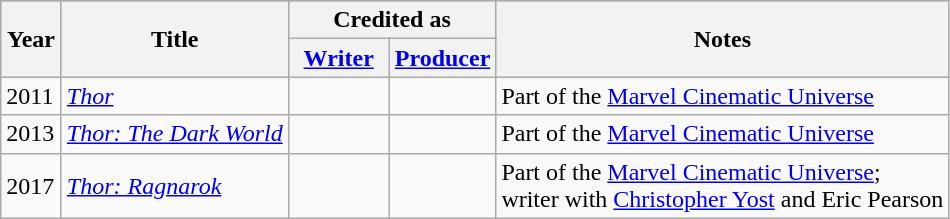<table class="wikitable">
<tr style="background:#ccc; text-align:center;">
<th rowspan="2" style="width:33px;">Year</th>
<th rowspan="2">Title</th>
<th colspan="2">Credited as</th>
<th rowspan="2">Notes</th>
</tr>
<tr>
<th width=60><a href='#'>Writer</a></th>
<th><a href='#'>Producer</a></th>
</tr>
<tr>
<td>2011</td>
<td><em><a href='#'>Thor</a></em></td>
<td></td>
<td></td>
<td>Part of the <a href='#'>Marvel Cinematic Universe</a></td>
</tr>
<tr>
<td>2013</td>
<td><em><a href='#'>Thor: The Dark World</a></em></td>
<td></td>
<td></td>
<td>Part of the <a href='#'>Marvel Cinematic Universe</a></td>
</tr>
<tr>
<td>2017</td>
<td><em><a href='#'>Thor: Ragnarok</a></em></td>
<td></td>
<td></td>
<td>Part of the <a href='#'>Marvel Cinematic Universe</a>;<br>writer with <a href='#'>Christopher Yost</a> and Eric Pearson</td>
</tr>
</table>
